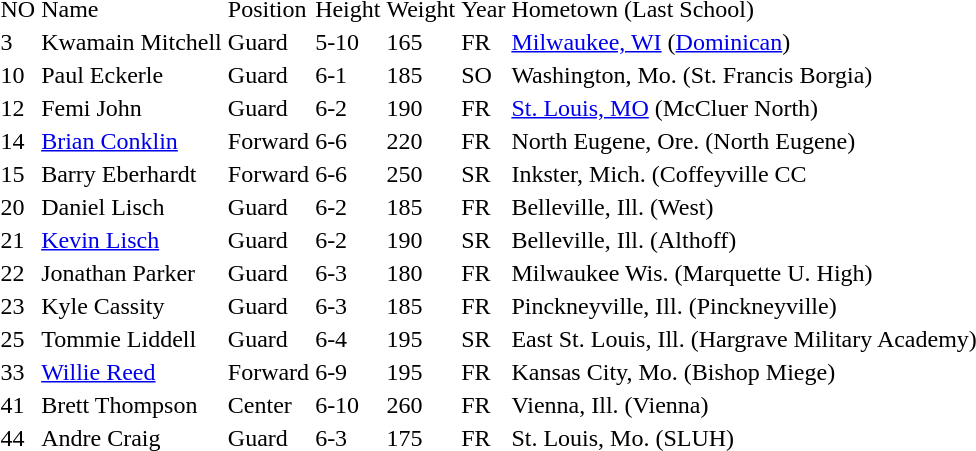<table>
<tr>
<td>NO</td>
<td>Name</td>
<td>Position</td>
<td>Height</td>
<td>Weight</td>
<td>Year</td>
<td>Hometown (Last School)</td>
<td></td>
</tr>
<tr>
<td>3</td>
<td>Kwamain Mitchell</td>
<td>Guard</td>
<td>5-10</td>
<td>165</td>
<td>FR</td>
<td><a href='#'>Milwaukee, WI</a> (<a href='#'>Dominican</a>)</td>
<td></td>
</tr>
<tr>
<td>10</td>
<td>Paul Eckerle</td>
<td>Guard</td>
<td>6-1</td>
<td>185</td>
<td>SO</td>
<td>Washington, Mo. (St. Francis Borgia)</td>
<td></td>
</tr>
<tr>
<td>12</td>
<td>Femi John</td>
<td>Guard</td>
<td>6-2</td>
<td>190</td>
<td>FR</td>
<td><a href='#'>St. Louis, MO</a> (McCluer North)</td>
<td></td>
</tr>
<tr>
<td>14</td>
<td><a href='#'>Brian Conklin</a></td>
<td>Forward</td>
<td>6-6</td>
<td>220</td>
<td>FR</td>
<td>North Eugene, Ore. (North Eugene)</td>
<td></td>
</tr>
<tr>
<td>15</td>
<td>Barry Eberhardt</td>
<td>Forward</td>
<td>6-6</td>
<td>250</td>
<td>SR</td>
<td>Inkster, Mich. (Coffeyville CC</td>
<td></td>
</tr>
<tr>
<td>20</td>
<td>Daniel Lisch</td>
<td>Guard</td>
<td>6-2</td>
<td>185</td>
<td>FR</td>
<td>Belleville, Ill. (West)</td>
<td></td>
</tr>
<tr>
<td>21</td>
<td><a href='#'>Kevin Lisch</a></td>
<td>Guard</td>
<td>6-2</td>
<td>190</td>
<td>SR</td>
<td>Belleville, Ill. (Althoff)</td>
<td></td>
</tr>
<tr>
<td>22</td>
<td>Jonathan Parker</td>
<td>Guard</td>
<td>6-3</td>
<td>180</td>
<td>FR</td>
<td>Milwaukee Wis. (Marquette U. High)</td>
<td></td>
</tr>
<tr>
<td>23</td>
<td>Kyle Cassity</td>
<td>Guard</td>
<td>6-3</td>
<td>185</td>
<td>FR</td>
<td>Pinckneyville, Ill. (Pinckneyville)</td>
<td></td>
</tr>
<tr>
<td>25</td>
<td>Tommie Liddell</td>
<td>Guard</td>
<td>6-4</td>
<td>195</td>
<td>SR</td>
<td>East St. Louis, Ill. (Hargrave Military Academy)</td>
<td></td>
</tr>
<tr>
<td>33</td>
<td><a href='#'>Willie Reed</a></td>
<td>Forward</td>
<td>6-9</td>
<td>195</td>
<td>FR</td>
<td>Kansas City, Mo. (Bishop Miege)</td>
<td></td>
</tr>
<tr>
<td>41</td>
<td>Brett Thompson</td>
<td>Center</td>
<td>6-10</td>
<td>260</td>
<td>FR</td>
<td>Vienna, Ill. (Vienna)</td>
<td></td>
</tr>
<tr>
<td>44</td>
<td>Andre Craig</td>
<td>Guard</td>
<td>6-3</td>
<td>175</td>
<td>FR</td>
<td>St. Louis, Mo. (SLUH)</td>
<td></td>
</tr>
</table>
